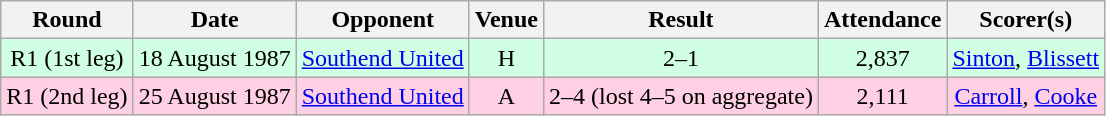<table class="wikitable sortable" style="text-align:center;">
<tr>
<th>Round</th>
<th>Date</th>
<th>Opponent</th>
<th>Venue</th>
<th>Result</th>
<th>Attendance</th>
<th>Scorer(s)</th>
</tr>
<tr style="background:#d0ffe3;">
<td>R1 (1st leg)</td>
<td>18 August 1987</td>
<td><a href='#'>Southend United</a></td>
<td>H</td>
<td>2–1</td>
<td>2,837</td>
<td><a href='#'>Sinton</a>, <a href='#'>Blissett</a></td>
</tr>
<tr style="background:#ffd0e3;">
<td>R1 (2nd leg)</td>
<td>25 August 1987</td>
<td><a href='#'>Southend United</a></td>
<td>A</td>
<td>2–4 (lost 4–5 on aggregate)</td>
<td>2,111</td>
<td><a href='#'>Carroll</a>, <a href='#'>Cooke</a></td>
</tr>
</table>
